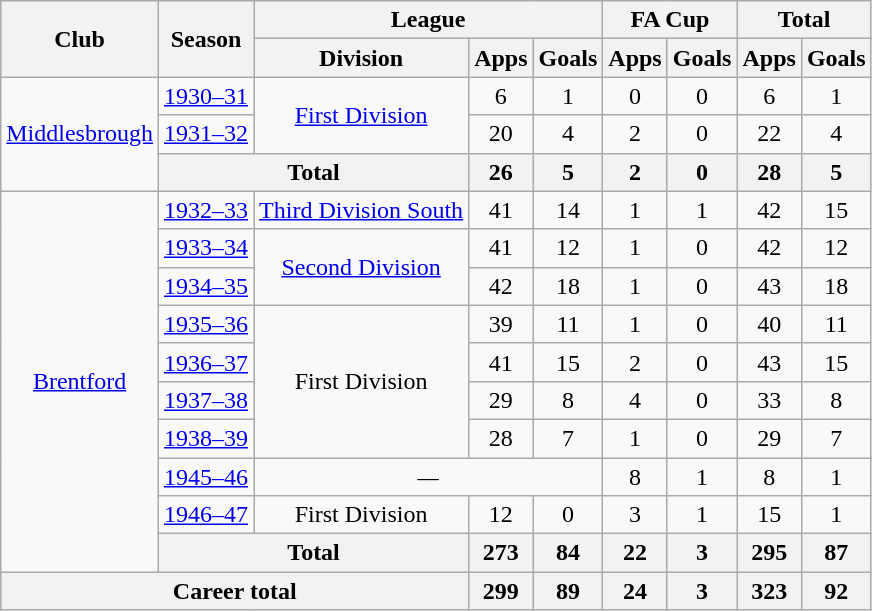<table class="wikitable" style="text-align: center;">
<tr>
<th rowspan="2">Club</th>
<th rowspan="2">Season</th>
<th colspan="3">League</th>
<th colspan="2">FA Cup</th>
<th colspan="2">Total</th>
</tr>
<tr>
<th>Division</th>
<th>Apps</th>
<th>Goals</th>
<th>Apps</th>
<th>Goals</th>
<th>Apps</th>
<th>Goals</th>
</tr>
<tr>
<td rowspan="3"><a href='#'>Middlesbrough</a></td>
<td><a href='#'>1930–31</a></td>
<td rowspan="2"><a href='#'>First Division</a></td>
<td>6</td>
<td>1</td>
<td>0</td>
<td>0</td>
<td>6</td>
<td>1</td>
</tr>
<tr>
<td><a href='#'>1931–32</a></td>
<td>20</td>
<td>4</td>
<td>2</td>
<td>0</td>
<td>22</td>
<td>4</td>
</tr>
<tr>
<th colspan="2">Total</th>
<th>26</th>
<th>5</th>
<th>2</th>
<th>0</th>
<th>28</th>
<th>5</th>
</tr>
<tr>
<td rowspan="10"><a href='#'>Brentford</a></td>
<td><a href='#'>1932–33</a></td>
<td><a href='#'>Third Division South</a></td>
<td>41</td>
<td>14</td>
<td>1</td>
<td>1</td>
<td>42</td>
<td>15</td>
</tr>
<tr>
<td><a href='#'>1933–34</a></td>
<td rowspan="2"><a href='#'>Second Division</a></td>
<td>41</td>
<td>12</td>
<td>1</td>
<td>0</td>
<td>42</td>
<td>12</td>
</tr>
<tr>
<td><a href='#'>1934–35</a></td>
<td>42</td>
<td>18</td>
<td>1</td>
<td>0</td>
<td>43</td>
<td>18</td>
</tr>
<tr>
<td><a href='#'>1935–36</a></td>
<td rowspan="4">First Division</td>
<td>39</td>
<td>11</td>
<td>1</td>
<td>0</td>
<td>40</td>
<td>11</td>
</tr>
<tr>
<td><a href='#'>1936–37</a></td>
<td>41</td>
<td>15</td>
<td>2</td>
<td>0</td>
<td>43</td>
<td>15</td>
</tr>
<tr>
<td><a href='#'>1937–38</a></td>
<td>29</td>
<td>8</td>
<td>4</td>
<td>0</td>
<td>33</td>
<td>8</td>
</tr>
<tr>
<td><a href='#'>1938–39</a></td>
<td>28</td>
<td>7</td>
<td>1</td>
<td>0</td>
<td>29</td>
<td>7</td>
</tr>
<tr>
<td><a href='#'>1945–46</a></td>
<td colspan="3"><em>—</em></td>
<td>8</td>
<td>1</td>
<td>8</td>
<td>1</td>
</tr>
<tr>
<td><a href='#'>1946–47</a></td>
<td>First Division</td>
<td>12</td>
<td>0</td>
<td>3</td>
<td>1</td>
<td>15</td>
<td>1</td>
</tr>
<tr>
<th colspan="2">Total</th>
<th>273</th>
<th>84</th>
<th>22</th>
<th>3</th>
<th>295</th>
<th>87</th>
</tr>
<tr>
<th colspan="3">Career total</th>
<th>299</th>
<th>89</th>
<th>24</th>
<th>3</th>
<th>323</th>
<th>92</th>
</tr>
</table>
